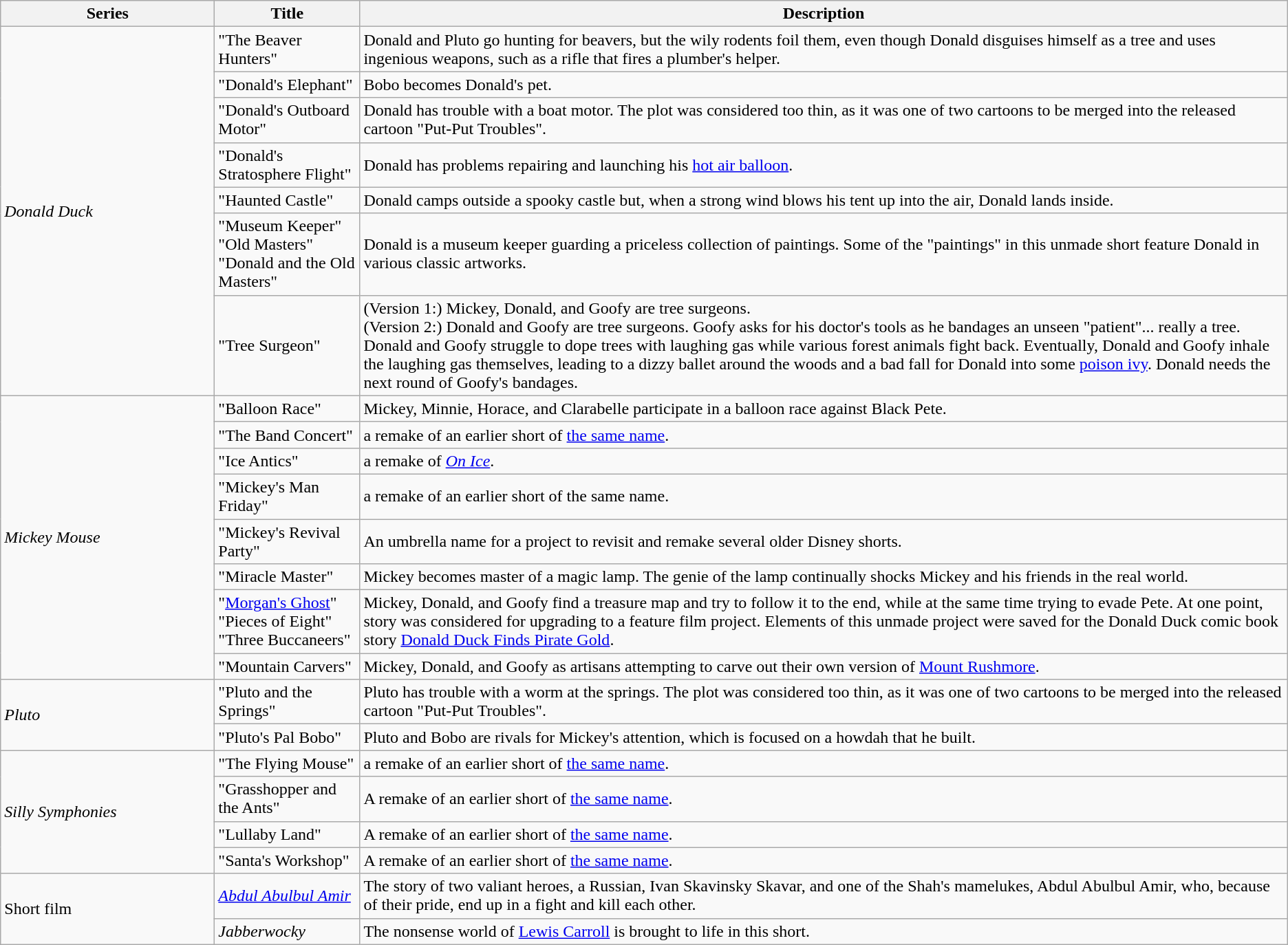<table class="wikitable">
<tr>
<th style="width:150pt;">Series</th>
<th style="width:100pt;">Title</th>
<th>Description</th>
</tr>
<tr>
<td rowspan="7"><em>Donald Duck</em></td>
<td>"The Beaver Hunters"</td>
<td>Donald and Pluto go hunting for beavers, but the wily rodents foil them, even though Donald disguises himself as a tree and uses ingenious weapons, such as a rifle that fires a plumber's helper.</td>
</tr>
<tr>
<td>"Donald's Elephant"</td>
<td>Bobo becomes Donald's pet.</td>
</tr>
<tr>
<td>"Donald's Outboard Motor"</td>
<td>Donald has trouble with a boat motor. The plot was considered too thin, as it was one of two cartoons to be merged into the released cartoon "Put-Put Troubles".</td>
</tr>
<tr>
<td>"Donald's Stratosphere Flight"</td>
<td>Donald has problems repairing and launching his <a href='#'>hot air balloon</a>.</td>
</tr>
<tr>
<td>"Haunted Castle"</td>
<td>Donald camps outside a spooky castle but, when a strong wind blows his tent up into the air, Donald lands inside.</td>
</tr>
<tr>
<td>"Museum Keeper" <br> "Old Masters" <br> "Donald and the Old Masters"</td>
<td>Donald is a museum keeper guarding a priceless collection of paintings. Some of the "paintings" in this unmade short feature Donald in various classic artworks.</td>
</tr>
<tr>
<td>"Tree Surgeon"</td>
<td>(Version 1:) Mickey, Donald, and Goofy are tree surgeons. <br>(Version 2:) Donald and Goofy are tree surgeons. Goofy asks for his doctor's tools as he bandages an unseen "patient"... really a tree. Donald and Goofy struggle to dope trees with laughing gas while various forest animals fight back. Eventually, Donald and Goofy inhale the laughing gas themselves, leading to a dizzy ballet around the woods and a bad fall for Donald into some <a href='#'>poison ivy</a>. Donald needs the next round of Goofy's bandages.</td>
</tr>
<tr>
<td rowspan="8"><em>Mickey Mouse</em></td>
<td>"Balloon Race"</td>
<td>Mickey, Minnie, Horace, and Clarabelle participate in a balloon race against Black Pete.</td>
</tr>
<tr>
<td>"The Band Concert"</td>
<td>a remake of an earlier short of <a href='#'>the same name</a>.</td>
</tr>
<tr>
<td>"Ice Antics"</td>
<td>a remake of <em><a href='#'>On Ice</a></em>.</td>
</tr>
<tr>
<td>"Mickey's Man Friday"</td>
<td>a remake of an earlier short of the same name.</td>
</tr>
<tr>
<td>"Mickey's Revival Party"</td>
<td>An umbrella name for a project to revisit and remake several older Disney shorts.</td>
</tr>
<tr>
<td>"Miracle Master"</td>
<td>Mickey becomes master of a magic lamp. The genie of the lamp continually shocks Mickey and his friends in the real world.</td>
</tr>
<tr>
<td>"<a href='#'>Morgan's Ghost</a>"<br>"Pieces of Eight" <br>"Three Buccaneers"</td>
<td>Mickey, Donald, and Goofy find a treasure map and try to follow it to the end, while at the same time trying to evade Pete. At one point, story was considered for upgrading to a feature film project. Elements of this unmade project were saved for the Donald Duck comic book story <a href='#'>Donald Duck Finds Pirate Gold</a>.</td>
</tr>
<tr>
<td>"Mountain Carvers"</td>
<td>Mickey, Donald, and Goofy as artisans attempting to carve out their own version of <a href='#'>Mount Rushmore</a>.</td>
</tr>
<tr>
<td rowspan="2"><em>Pluto</em></td>
<td>"Pluto and the Springs"</td>
<td>Pluto has trouble with a worm at the springs. The plot was considered too thin, as it was one of two cartoons to be merged into the released cartoon "Put-Put Troubles".</td>
</tr>
<tr>
<td>"Pluto's Pal Bobo"</td>
<td>Pluto and Bobo are rivals for Mickey's attention, which is focused on a howdah that he built.</td>
</tr>
<tr>
<td rowspan="4"><em>Silly Symphonies</em></td>
<td>"The Flying Mouse"</td>
<td>a remake of an earlier short of <a href='#'>the same name</a>.</td>
</tr>
<tr>
<td>"Grasshopper and the Ants"</td>
<td>A remake of an earlier short of <a href='#'>the same name</a>.</td>
</tr>
<tr>
<td>"Lullaby Land"</td>
<td>A remake of an earlier short of <a href='#'>the same name</a>.</td>
</tr>
<tr>
<td>"Santa's Workshop"</td>
<td>A remake of an earlier short of <a href='#'>the same name</a>.</td>
</tr>
<tr>
<td rowspan="2">Short film</td>
<td><em><a href='#'>Abdul Abulbul Amir</a></em></td>
<td>The story of two valiant heroes, a Russian, Ivan Skavinsky Skavar, and one of the Shah's mamelukes, Abdul Abulbul Amir, who, because of their pride, end up in a fight and kill each other.</td>
</tr>
<tr>
<td><em>Jabberwocky</em></td>
<td>The nonsense world of <a href='#'>Lewis Carroll</a> is brought to life in this short.</td>
</tr>
</table>
